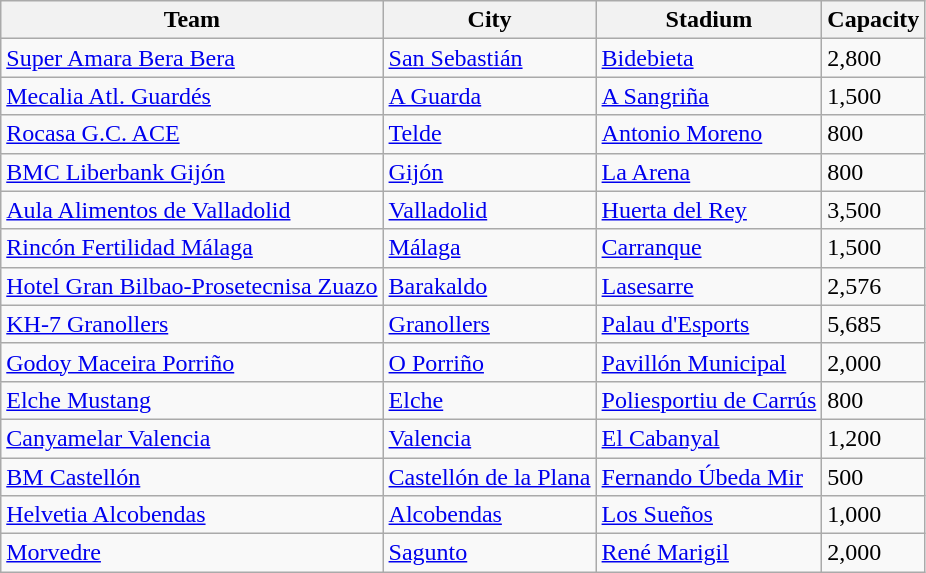<table class="wikitable sortable">
<tr>
<th>Team</th>
<th>City</th>
<th>Stadium</th>
<th>Capacity</th>
</tr>
<tr>
<td><a href='#'>Super Amara Bera Bera</a></td>
<td><a href='#'>San Sebastián</a></td>
<td><a href='#'>Bidebieta</a></td>
<td>2,800</td>
</tr>
<tr>
<td><a href='#'>Mecalia Atl. Guardés</a></td>
<td><a href='#'>A Guarda</a></td>
<td><a href='#'>A Sangriña</a></td>
<td>1,500</td>
</tr>
<tr>
<td><a href='#'>Rocasa G.C. ACE</a></td>
<td><a href='#'>Telde</a></td>
<td><a href='#'>Antonio Moreno</a></td>
<td>800</td>
</tr>
<tr>
<td><a href='#'>BMC Liberbank Gijón</a></td>
<td><a href='#'>Gijón</a></td>
<td><a href='#'>La Arena</a></td>
<td>800</td>
</tr>
<tr>
<td><a href='#'>Aula Alimentos de Valladolid</a></td>
<td><a href='#'>Valladolid</a></td>
<td><a href='#'>Huerta del Rey</a></td>
<td>3,500</td>
</tr>
<tr>
<td><a href='#'>Rincón Fertilidad Málaga</a></td>
<td><a href='#'>Málaga</a></td>
<td><a href='#'>Carranque</a></td>
<td>1,500</td>
</tr>
<tr>
<td><a href='#'>Hotel Gran Bilbao-Prosetecnisa Zuazo</a></td>
<td><a href='#'>Barakaldo</a></td>
<td><a href='#'>Lasesarre</a></td>
<td>2,576</td>
</tr>
<tr>
<td><a href='#'>KH-7 Granollers</a></td>
<td><a href='#'>Granollers</a></td>
<td><a href='#'>Palau d'Esports</a></td>
<td>5,685</td>
</tr>
<tr>
<td><a href='#'>Godoy Maceira Porriño</a></td>
<td><a href='#'>O Porriño</a></td>
<td><a href='#'>Pavillón Municipal</a></td>
<td>2,000</td>
</tr>
<tr>
<td><a href='#'>Elche Mustang</a></td>
<td><a href='#'>Elche</a></td>
<td><a href='#'>Poliesportiu de Carrús</a></td>
<td>800</td>
</tr>
<tr>
<td><a href='#'>Canyamelar Valencia</a></td>
<td><a href='#'>Valencia</a></td>
<td><a href='#'>El Cabanyal</a></td>
<td>1,200</td>
</tr>
<tr>
<td><a href='#'>BM Castellón</a></td>
<td><a href='#'>Castellón de la Plana</a></td>
<td><a href='#'>Fernando Úbeda Mir</a></td>
<td>500</td>
</tr>
<tr>
<td><a href='#'>Helvetia Alcobendas</a></td>
<td><a href='#'>Alcobendas</a></td>
<td><a href='#'>Los Sueños</a></td>
<td>1,000</td>
</tr>
<tr>
<td><a href='#'>Morvedre</a></td>
<td><a href='#'>Sagunto</a></td>
<td><a href='#'>René Marigil</a></td>
<td>2,000</td>
</tr>
</table>
